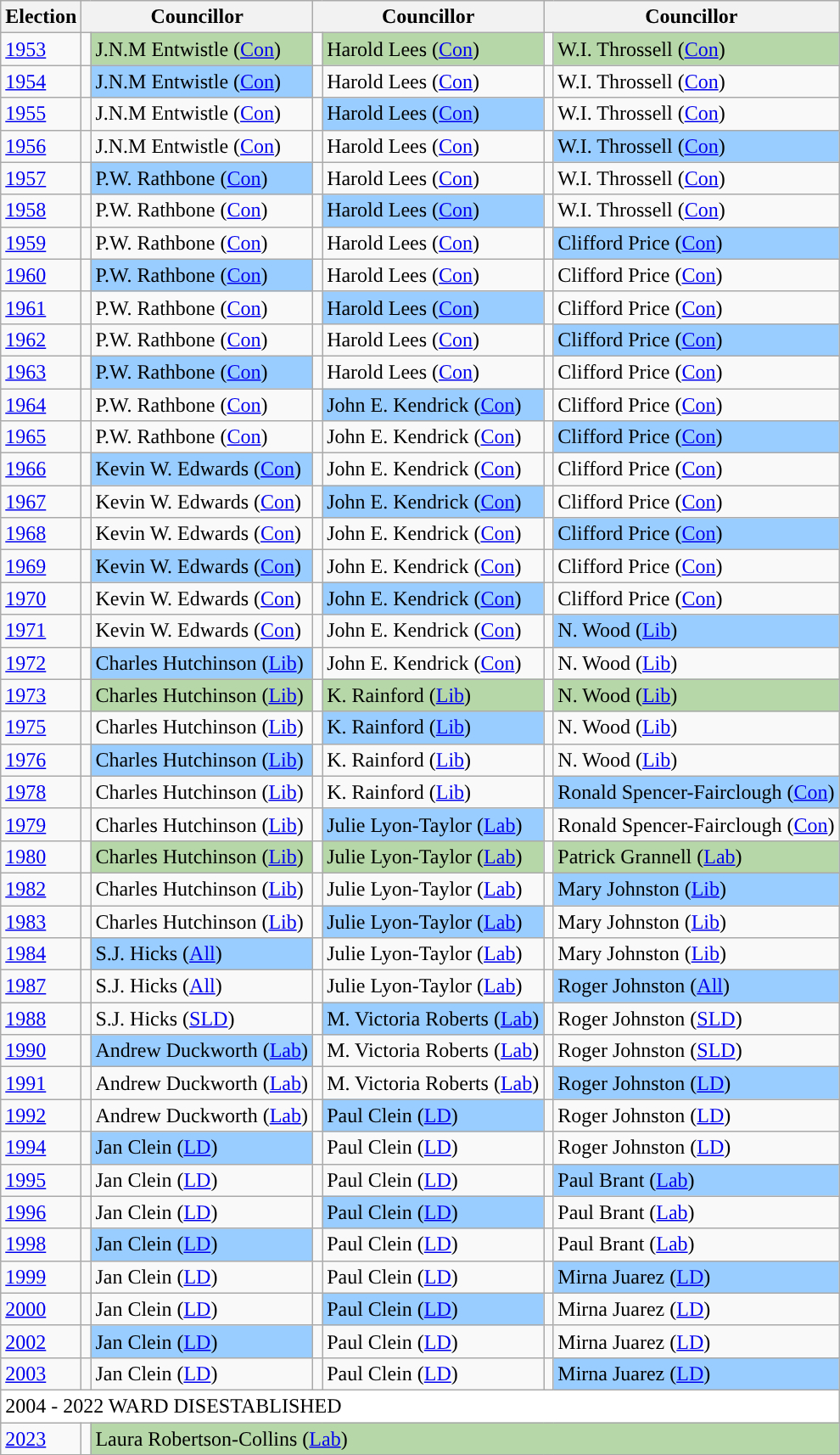<table class="wikitable">
<tr>
<th>Election</th>
<th colspan="2">Councillor</th>
<th colspan="2">Councillor</th>
<th colspan="2">Councillor</th>
</tr>
<tr>
<td><a href='#'>1953</a></td>
<td style="background-color: "></td>
<td bgcolor="#B6D7A8">J.N.M Entwistle (<a href='#'>Con</a>)</td>
<td style="background-color: "></td>
<td bgcolor="#B6D7A8">Harold Lees (<a href='#'>Con</a>)</td>
<td style="background-color: "></td>
<td bgcolor="#B6D7A8">W.I. Throssell (<a href='#'>Con</a>)</td>
</tr>
<tr>
<td><a href='#'>1954</a></td>
<td style="background-color: "></td>
<td bgcolor="#99CCFF">J.N.M Entwistle (<a href='#'>Con</a>)</td>
<td style="background-color: "></td>
<td>Harold Lees (<a href='#'>Con</a>)</td>
<td style="background-color: "></td>
<td>W.I. Throssell (<a href='#'>Con</a>)</td>
</tr>
<tr>
<td><a href='#'>1955</a></td>
<td style="background-color: "></td>
<td>J.N.M Entwistle (<a href='#'>Con</a>)</td>
<td style="background-color: "></td>
<td bgcolor="#99CCFF">Harold Lees (<a href='#'>Con</a>)</td>
<td style="background-color: "></td>
<td>W.I. Throssell (<a href='#'>Con</a>)</td>
</tr>
<tr>
<td><a href='#'>1956</a></td>
<td style="background-color: "></td>
<td>J.N.M Entwistle (<a href='#'>Con</a>)</td>
<td style="background-color: "></td>
<td>Harold Lees (<a href='#'>Con</a>)</td>
<td style="background-color: "></td>
<td bgcolor="#99CCFF">W.I. Throssell (<a href='#'>Con</a>)</td>
</tr>
<tr>
<td><a href='#'>1957</a></td>
<td style="background-color: "></td>
<td bgcolor="#99CCFF">P.W. Rathbone (<a href='#'>Con</a>)</td>
<td style="background-color: "></td>
<td>Harold Lees (<a href='#'>Con</a>)</td>
<td style="background-color: "></td>
<td>W.I. Throssell (<a href='#'>Con</a>)</td>
</tr>
<tr>
<td><a href='#'>1958</a></td>
<td style="background-color: "></td>
<td>P.W. Rathbone (<a href='#'>Con</a>)</td>
<td style="background-color: "></td>
<td bgcolor="#99CCFF">Harold Lees (<a href='#'>Con</a>)</td>
<td style="background-color: "></td>
<td>W.I. Throssell (<a href='#'>Con</a>)</td>
</tr>
<tr>
<td><a href='#'>1959</a></td>
<td style="background-color: "></td>
<td>P.W. Rathbone (<a href='#'>Con</a>)</td>
<td style="background-color: "></td>
<td>Harold Lees (<a href='#'>Con</a>)</td>
<td style="background-color: "></td>
<td bgcolor="#99CCFF">Clifford Price (<a href='#'>Con</a>)</td>
</tr>
<tr>
<td><a href='#'>1960</a></td>
<td style="background-color: "></td>
<td bgcolor="#99CCFF">P.W. Rathbone (<a href='#'>Con</a>)</td>
<td style="background-color: "></td>
<td>Harold Lees (<a href='#'>Con</a>)</td>
<td style="background-color: "></td>
<td>Clifford Price (<a href='#'>Con</a>)</td>
</tr>
<tr>
<td><a href='#'>1961</a></td>
<td style="background-color: "></td>
<td>P.W. Rathbone (<a href='#'>Con</a>)</td>
<td style="background-color: "></td>
<td bgcolor="#99CCFF">Harold Lees (<a href='#'>Con</a>)</td>
<td style="background-color: "></td>
<td>Clifford Price (<a href='#'>Con</a>)</td>
</tr>
<tr>
<td><a href='#'>1962</a></td>
<td style="background-color: "></td>
<td>P.W. Rathbone (<a href='#'>Con</a>)</td>
<td style="background-color: "></td>
<td>Harold Lees (<a href='#'>Con</a>)</td>
<td style="background-color: "></td>
<td bgcolor="#99CCFF">Clifford Price (<a href='#'>Con</a>)</td>
</tr>
<tr>
<td><a href='#'>1963</a></td>
<td style="background-color: "></td>
<td bgcolor="#99CCFF">P.W. Rathbone (<a href='#'>Con</a>)</td>
<td style="background-color: "></td>
<td>Harold Lees (<a href='#'>Con</a>)</td>
<td style="background-color: "></td>
<td>Clifford Price (<a href='#'>Con</a>)</td>
</tr>
<tr>
<td><a href='#'>1964</a></td>
<td style="background-color: "></td>
<td>P.W. Rathbone (<a href='#'>Con</a>)</td>
<td style="background-color: "></td>
<td bgcolor="#99CCFF">John E. Kendrick (<a href='#'>Con</a>)</td>
<td style="background-color: "></td>
<td>Clifford Price (<a href='#'>Con</a>)</td>
</tr>
<tr>
<td><a href='#'>1965</a></td>
<td style="background-color: "></td>
<td>P.W. Rathbone (<a href='#'>Con</a>)</td>
<td style="background-color: "></td>
<td>John E. Kendrick (<a href='#'>Con</a>)</td>
<td style="background-color: "></td>
<td bgcolor="#99CCFF">Clifford Price (<a href='#'>Con</a>)</td>
</tr>
<tr>
<td><a href='#'>1966</a></td>
<td style="background-color: "></td>
<td bgcolor="#99CCFF">Kevin W. Edwards (<a href='#'>Con</a>)</td>
<td style="background-color: "></td>
<td>John E. Kendrick (<a href='#'>Con</a>)</td>
<td style="background-color: "></td>
<td>Clifford Price (<a href='#'>Con</a>)</td>
</tr>
<tr>
<td><a href='#'>1967</a></td>
<td style="background-color: "></td>
<td>Kevin W. Edwards (<a href='#'>Con</a>)</td>
<td style="background-color: "></td>
<td bgcolor="#99CCFF">John E. Kendrick (<a href='#'>Con</a>)</td>
<td style="background-color: "></td>
<td>Clifford Price (<a href='#'>Con</a>)</td>
</tr>
<tr>
<td><a href='#'>1968</a></td>
<td style="background-color: "></td>
<td>Kevin W. Edwards (<a href='#'>Con</a>)</td>
<td style="background-color: "></td>
<td>John E. Kendrick (<a href='#'>Con</a>)</td>
<td style="background-color: "></td>
<td bgcolor="#99CCFF">Clifford Price (<a href='#'>Con</a>)</td>
</tr>
<tr>
<td><a href='#'>1969</a></td>
<td style="background-color: "></td>
<td bgcolor="#99CCFF">Kevin W. Edwards (<a href='#'>Con</a>)</td>
<td style="background-color: "></td>
<td>John E. Kendrick (<a href='#'>Con</a>)</td>
<td style="background-color: "></td>
<td>Clifford Price (<a href='#'>Con</a>)</td>
</tr>
<tr>
<td><a href='#'>1970</a></td>
<td style="background-color: "></td>
<td>Kevin W. Edwards (<a href='#'>Con</a>)</td>
<td style="background-color: "></td>
<td bgcolor="#99CCFF">John E. Kendrick (<a href='#'>Con</a>)</td>
<td style="background-color: "></td>
<td>Clifford Price (<a href='#'>Con</a>)</td>
</tr>
<tr>
<td><a href='#'>1971</a></td>
<td style="background-color: "></td>
<td>Kevin W. Edwards (<a href='#'>Con</a>)</td>
<td style="background-color: "></td>
<td>John E. Kendrick (<a href='#'>Con</a>)</td>
<td style="background-color: "></td>
<td bgcolor="#99CCFF">N. Wood (<a href='#'>Lib</a>)</td>
</tr>
<tr>
<td><a href='#'>1972</a></td>
<td style="background-color: "></td>
<td bgcolor="#99CCFF">Charles Hutchinson (<a href='#'>Lib</a>)</td>
<td style="background-color: "></td>
<td>John E. Kendrick (<a href='#'>Con</a>)</td>
<td style="background-color: "></td>
<td>N. Wood (<a href='#'>Lib</a>)</td>
</tr>
<tr>
<td><a href='#'>1973</a></td>
<td style="background-color: "></td>
<td bgcolor="#B6D7A8">Charles Hutchinson (<a href='#'>Lib</a>)</td>
<td style="background-color: "></td>
<td bgcolor="#B6D7A8">K. Rainford (<a href='#'>Lib</a>)</td>
<td style="background-color: "></td>
<td bgcolor="#B6D7A8">N. Wood (<a href='#'>Lib</a>)</td>
</tr>
<tr>
<td><a href='#'>1975</a></td>
<td style="background-color: "></td>
<td>Charles Hutchinson (<a href='#'>Lib</a>)</td>
<td style="background-color: "></td>
<td bgcolor="#99CCFF">K. Rainford (<a href='#'>Lib</a>)</td>
<td style="background-color: "></td>
<td>N. Wood (<a href='#'>Lib</a>)</td>
</tr>
<tr>
<td><a href='#'>1976</a></td>
<td style="background-color: "></td>
<td bgcolor="#99CCFF">Charles Hutchinson (<a href='#'>Lib</a>)</td>
<td style="background-color: "></td>
<td>K. Rainford (<a href='#'>Lib</a>)</td>
<td style="background-color: "></td>
<td>N. Wood (<a href='#'>Lib</a>)</td>
</tr>
<tr>
<td><a href='#'>1978</a></td>
<td style="background-color: "></td>
<td>Charles Hutchinson (<a href='#'>Lib</a>)</td>
<td style="background-color: "></td>
<td>K. Rainford (<a href='#'>Lib</a>)</td>
<td style="background-color: "></td>
<td bgcolor="#99CCFF">Ronald Spencer-Fairclough (<a href='#'>Con</a>)</td>
</tr>
<tr>
<td><a href='#'>1979</a></td>
<td style="background-color: "></td>
<td>Charles Hutchinson (<a href='#'>Lib</a>)</td>
<td style="background-color: "></td>
<td bgcolor="#99CCFF">Julie Lyon-Taylor (<a href='#'>Lab</a>)</td>
<td style="background-color: "></td>
<td>Ronald Spencer-Fairclough (<a href='#'>Con</a>)</td>
</tr>
<tr>
<td><a href='#'>1980</a></td>
<td style="background-color: "></td>
<td bgcolor="#B6D7A8">Charles Hutchinson (<a href='#'>Lib</a>)</td>
<td style="background-color: "></td>
<td bgcolor="#B6D7A8">Julie Lyon-Taylor (<a href='#'>Lab</a>)</td>
<td style="background-color: "></td>
<td bgcolor="#B6D7A8">Patrick Grannell (<a href='#'>Lab</a>)</td>
</tr>
<tr>
<td><a href='#'>1982</a></td>
<td style="background-color: "></td>
<td>Charles Hutchinson (<a href='#'>Lib</a>)</td>
<td style="background-color: "></td>
<td>Julie Lyon-Taylor (<a href='#'>Lab</a>)</td>
<td style="background-color: "></td>
<td bgcolor="#99CCFF">Mary Johnston (<a href='#'>Lib</a>)</td>
</tr>
<tr>
<td><a href='#'>1983</a></td>
<td style="background-color: "></td>
<td>Charles Hutchinson (<a href='#'>Lib</a>)</td>
<td style="background-color: "></td>
<td bgcolor="#99CCFF">Julie Lyon-Taylor (<a href='#'>Lab</a>)</td>
<td style="background-color: "></td>
<td>Mary Johnston (<a href='#'>Lib</a>)</td>
</tr>
<tr>
<td><a href='#'>1984</a></td>
<td style="background-color: "></td>
<td bgcolor="#99CCFF">S.J. Hicks (<a href='#'>All</a>)</td>
<td style="background-color: "></td>
<td>Julie Lyon-Taylor (<a href='#'>Lab</a>)</td>
<td style="background-color: "></td>
<td>Mary Johnston (<a href='#'>Lib</a>)</td>
</tr>
<tr>
<td><a href='#'>1987</a></td>
<td style="background-color: "></td>
<td>S.J. Hicks (<a href='#'>All</a>)</td>
<td style="background-color: "></td>
<td>Julie Lyon-Taylor (<a href='#'>Lab</a>)</td>
<td style="background-color: "></td>
<td bgcolor="#99CCFF">Roger Johnston (<a href='#'>All</a>)</td>
</tr>
<tr>
<td><a href='#'>1988</a></td>
<td style="background-color: "></td>
<td>S.J. Hicks (<a href='#'>SLD</a>)</td>
<td style="background-color: "></td>
<td bgcolor="#99CCFF">M. Victoria Roberts (<a href='#'>Lab</a>)</td>
<td style="background-color: "></td>
<td>Roger Johnston (<a href='#'>SLD</a>)</td>
</tr>
<tr>
<td><a href='#'>1990</a></td>
<td style="background-color: "></td>
<td bgcolor="#99CCFF">Andrew Duckworth (<a href='#'>Lab</a>)</td>
<td style="background-color: "></td>
<td>M. Victoria Roberts (<a href='#'>Lab</a>)</td>
<td style="background-color: "></td>
<td>Roger Johnston (<a href='#'>SLD</a>)</td>
</tr>
<tr>
<td><a href='#'>1991</a></td>
<td style="background-color: "></td>
<td>Andrew Duckworth (<a href='#'>Lab</a>)</td>
<td style="background-color: "></td>
<td>M. Victoria Roberts (<a href='#'>Lab</a>)</td>
<td style="background-color: "></td>
<td bgcolor="#99CCFF">Roger Johnston (<a href='#'>LD</a>)</td>
</tr>
<tr>
<td><a href='#'>1992</a></td>
<td style="background-color: "></td>
<td>Andrew Duckworth (<a href='#'>Lab</a>)</td>
<td style="background-color: "></td>
<td bgcolor="#99CCFF">Paul Clein (<a href='#'>LD</a>)</td>
<td style="background-color: "></td>
<td>Roger Johnston (<a href='#'>LD</a>)</td>
</tr>
<tr>
<td><a href='#'>1994</a></td>
<td style="background-color: "></td>
<td bgcolor="#99CCFF">Jan Clein (<a href='#'>LD</a>)</td>
<td style="background-color: "></td>
<td>Paul Clein (<a href='#'>LD</a>)</td>
<td style="background-color: "></td>
<td>Roger Johnston (<a href='#'>LD</a>)</td>
</tr>
<tr>
<td><a href='#'>1995</a></td>
<td style="background-color: "></td>
<td>Jan Clein (<a href='#'>LD</a>)</td>
<td style="background-color: "></td>
<td>Paul Clein (<a href='#'>LD</a>)</td>
<td style="background-color: "></td>
<td bgcolor="#99CCFF">Paul Brant (<a href='#'>Lab</a>)</td>
</tr>
<tr>
<td><a href='#'>1996</a></td>
<td style="background-color: "></td>
<td>Jan Clein (<a href='#'>LD</a>)</td>
<td style="background-color: "></td>
<td bgcolor="#99CCFF">Paul Clein (<a href='#'>LD</a>)</td>
<td style="background-color: "></td>
<td>Paul Brant (<a href='#'>Lab</a>)</td>
</tr>
<tr>
<td><a href='#'>1998</a></td>
<td style="background-color: "></td>
<td bgcolor="#99CCFF">Jan Clein (<a href='#'>LD</a>)</td>
<td style="background-color: "></td>
<td>Paul Clein (<a href='#'>LD</a>)</td>
<td style="background-color: "></td>
<td>Paul Brant (<a href='#'>Lab</a>)</td>
</tr>
<tr>
<td><a href='#'>1999</a></td>
<td style="background-color: "></td>
<td>Jan Clein (<a href='#'>LD</a>)</td>
<td style="background-color: "></td>
<td>Paul Clein (<a href='#'>LD</a>)</td>
<td style="background-color: "></td>
<td bgcolor="#99CCFF">Mirna Juarez (<a href='#'>LD</a>)</td>
</tr>
<tr>
<td><a href='#'>2000</a></td>
<td style="background-color: "></td>
<td>Jan Clein (<a href='#'>LD</a>)</td>
<td style="background-color: "></td>
<td bgcolor="#99CCFF">Paul Clein (<a href='#'>LD</a>)</td>
<td style="background-color: "></td>
<td>Mirna Juarez (<a href='#'>LD</a>)</td>
</tr>
<tr>
<td><a href='#'>2002</a></td>
<td style="background-color: "></td>
<td bgcolor="#99CCFF">Jan Clein (<a href='#'>LD</a>)</td>
<td style="background-color: "></td>
<td>Paul Clein (<a href='#'>LD</a>)</td>
<td style="background-color: "></td>
<td>Mirna Juarez (<a href='#'>LD</a>)</td>
</tr>
<tr>
<td><a href='#'>2003</a></td>
<td style="background-color: "></td>
<td>Jan Clein (<a href='#'>LD</a>)</td>
<td style="background-color: "></td>
<td>Paul Clein (<a href='#'>LD</a>)</td>
<td style="background-color: "></td>
<td bgcolor="#99CCFF">Mirna Juarez (<a href='#'>LD</a>)</td>
</tr>
<tr>
<td colspan="8" bgcolor="#FFF"><div>2004 - 2022 WARD DISESTABLISHED</div></td>
</tr>
<tr>
<td><a href='#'>2023</a></td>
<td style="background-color: "></td>
<td colspan="6" bgcolor="#B6D7A8">Laura Robertson-Collins (<a href='#'>Lab</a>)</td>
</tr>
<tr>
</tr>
</table>
